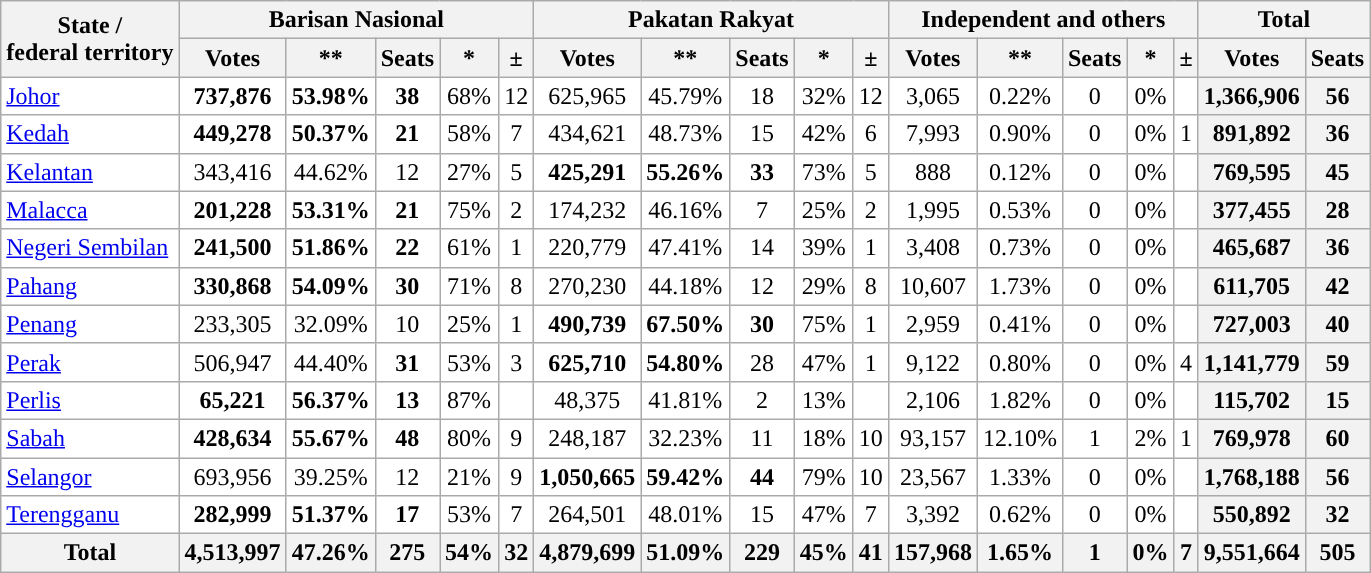<table class="wikitable sortable" style="background:#fff; color:#000;">
<tr>
<th rowspan="2">State / <br>federal territory</th>
<th colspan="5" style="background:">Barisan Nasional</th>
<th colspan="5" style="background:">Pakatan Rakyat</th>
<th colspan="5" style="background:">Independent and others</th>
<th colspan=2>Total</th>
</tr>
<tr>
<th>Votes</th>
<th>**</th>
<th>Seats</th>
<th>*</th>
<th>±</th>
<th>Votes</th>
<th>**</th>
<th>Seats</th>
<th>*</th>
<th>±</th>
<th>Votes</th>
<th>**</th>
<th>Seats</th>
<th>*</th>
<th>±</th>
<th>Votes</th>
<th>Seats</th>
</tr>
<tr style="text-align:center;">
<td style="text-align:left;"> <a href='#'>Johor</a></td>
<td><strong>737,876</strong></td>
<td><strong>53.98%</strong></td>
<td><strong>38</strong></td>
<td>68%</td>
<td>12</td>
<td>625,965</td>
<td>45.79%</td>
<td>18</td>
<td>32%</td>
<td>12</td>
<td>3,065</td>
<td>0.22%</td>
<td>0</td>
<td>0%</td>
<td></td>
<th>1,366,906</th>
<th>56</th>
</tr>
<tr style="text-align:center;">
<td style="text-align:left;"> <a href='#'>Kedah</a></td>
<td><strong>449,278</strong></td>
<td><strong>50.37%</strong></td>
<td><strong>21</strong></td>
<td>58%</td>
<td>7</td>
<td>434,621</td>
<td>48.73%</td>
<td>15</td>
<td>42%</td>
<td>6</td>
<td>7,993</td>
<td>0.90%</td>
<td>0</td>
<td>0%</td>
<td>1</td>
<th>891,892</th>
<th>36</th>
</tr>
<tr style="text-align:center;">
<td style="text-align:left;"> <a href='#'>Kelantan</a></td>
<td>343,416</td>
<td>44.62%</td>
<td>12</td>
<td>27%</td>
<td>5</td>
<td><strong>425,291</strong></td>
<td><strong>55.26%</strong></td>
<td><strong>33</strong></td>
<td>73%</td>
<td>5</td>
<td>888</td>
<td>0.12%</td>
<td>0</td>
<td>0%</td>
<td></td>
<th>769,595</th>
<th>45</th>
</tr>
<tr style="text-align:center;">
<td style="text-align:left;"> <a href='#'>Malacca</a></td>
<td><strong>201,228</strong></td>
<td><strong>53.31%</strong></td>
<td><strong>21</strong></td>
<td>75%</td>
<td>2</td>
<td>174,232</td>
<td>46.16%</td>
<td>7</td>
<td>25%</td>
<td>2</td>
<td>1,995</td>
<td>0.53%</td>
<td>0</td>
<td>0%</td>
<td></td>
<th>377,455</th>
<th>28</th>
</tr>
<tr style="text-align:center;">
<td style="text-align:left;"> <a href='#'>Negeri Sembilan</a></td>
<td><strong>241,500</strong></td>
<td><strong>51.86%</strong></td>
<td><strong>22</strong></td>
<td>61%</td>
<td>1</td>
<td>220,779</td>
<td>47.41%</td>
<td>14</td>
<td>39%</td>
<td>1</td>
<td>3,408</td>
<td>0.73%</td>
<td>0</td>
<td>0%</td>
<td></td>
<th>465,687</th>
<th>36</th>
</tr>
<tr style="text-align:center;">
<td style="text-align:left;"> <a href='#'>Pahang</a></td>
<td><strong>330,868</strong></td>
<td><strong>54.09%</strong></td>
<td><strong>30</strong></td>
<td>71%</td>
<td>8</td>
<td>270,230</td>
<td>44.18%</td>
<td>12</td>
<td>29%</td>
<td>8</td>
<td>10,607</td>
<td>1.73%</td>
<td>0</td>
<td>0%</td>
<td></td>
<th>611,705</th>
<th>42</th>
</tr>
<tr style="text-align:center;">
<td style="text-align:left;"> <a href='#'>Penang</a></td>
<td>233,305</td>
<td>32.09%</td>
<td>10</td>
<td>25%</td>
<td>1</td>
<td><strong>490,739</strong></td>
<td><strong>67.50%</strong></td>
<td><strong>30</strong></td>
<td>75%</td>
<td>1</td>
<td>2,959</td>
<td>0.41%</td>
<td>0</td>
<td>0%</td>
<td></td>
<th>727,003</th>
<th>40</th>
</tr>
<tr style="text-align:center;">
<td style="text-align:left;"> <a href='#'>Perak</a></td>
<td>506,947</td>
<td>44.40%</td>
<td><strong>31</strong></td>
<td>53%</td>
<td>3</td>
<td><strong>625,710</strong></td>
<td><strong>54.80%</strong></td>
<td>28</td>
<td>47%</td>
<td>1</td>
<td>9,122</td>
<td>0.80%</td>
<td>0</td>
<td>0%</td>
<td>4</td>
<th>1,141,779</th>
<th>59</th>
</tr>
<tr style="text-align:center;">
<td style="text-align:left;"> <a href='#'>Perlis</a></td>
<td><strong>65,221</strong></td>
<td><strong>56.37%</strong></td>
<td><strong>13</strong></td>
<td>87%</td>
<td></td>
<td>48,375</td>
<td>41.81%</td>
<td>2</td>
<td>13%</td>
<td></td>
<td>2,106</td>
<td>1.82%</td>
<td>0</td>
<td>0%</td>
<td></td>
<th>115,702</th>
<th>15</th>
</tr>
<tr style="text-align:center;">
<td style="text-align:left;"> <a href='#'>Sabah</a></td>
<td><strong>428,634</strong></td>
<td><strong>55.67%</strong></td>
<td><strong>48</strong></td>
<td>80%</td>
<td>9</td>
<td>248,187</td>
<td>32.23%</td>
<td>11</td>
<td>18%</td>
<td>10</td>
<td>93,157</td>
<td>12.10%</td>
<td>1</td>
<td>2%</td>
<td>1</td>
<th>769,978</th>
<th>60</th>
</tr>
<tr style="text-align:center;">
<td style="text-align:left;"> <a href='#'>Selangor</a></td>
<td>693,956</td>
<td>39.25%</td>
<td>12</td>
<td>21%</td>
<td>9</td>
<td><strong>1,050,665</strong></td>
<td><strong>59.42%</strong></td>
<td><strong>44</strong></td>
<td>79%</td>
<td>10</td>
<td>23,567</td>
<td>1.33%</td>
<td>0</td>
<td>0%</td>
<td></td>
<th>1,768,188</th>
<th>56</th>
</tr>
<tr style="text-align:center;">
<td style="text-align:left;"> <a href='#'>Terengganu</a></td>
<td><strong>282,999</strong></td>
<td><strong>51.37%</strong></td>
<td><strong>17</strong></td>
<td>53%</td>
<td>7</td>
<td>264,501</td>
<td>48.01%</td>
<td>15</td>
<td>47%</td>
<td>7</td>
<td>3,392</td>
<td>0.62%</td>
<td>0</td>
<td>0%</td>
<td></td>
<th>550,892</th>
<th>32</th>
</tr>
<tr style="text-align:center;">
<th>Total</th>
<th>4,513,997</th>
<th>47.26%</th>
<th>275</th>
<th>54%</th>
<th>32</th>
<th>4,879,699</th>
<th>51.09%</th>
<th>229</th>
<th>45%</th>
<th>41</th>
<th>157,968</th>
<th>1.65%</th>
<th>1</th>
<th>0%</th>
<th>7</th>
<th>9,551,664</th>
<th>505</th>
</tr>
</table>
